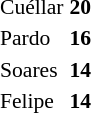<table style="font-size: 90%; border-collapse:collapse" border=0 cellspacing=0 cellpadding=2>
<tr bgcolor=#DCDCDC>
</tr>
<tr>
<td>Cuéllar</td>
<td Narón><strong>20</strong></td>
</tr>
<tr>
<td>Pardo</td>
<td Narón><strong>16</strong></td>
</tr>
<tr>
<td>Soares</td>
<td Lalín><strong>14</strong></td>
</tr>
<tr>
<td>Felipe</td>
<td Cerceda><strong>14</strong></td>
</tr>
</table>
